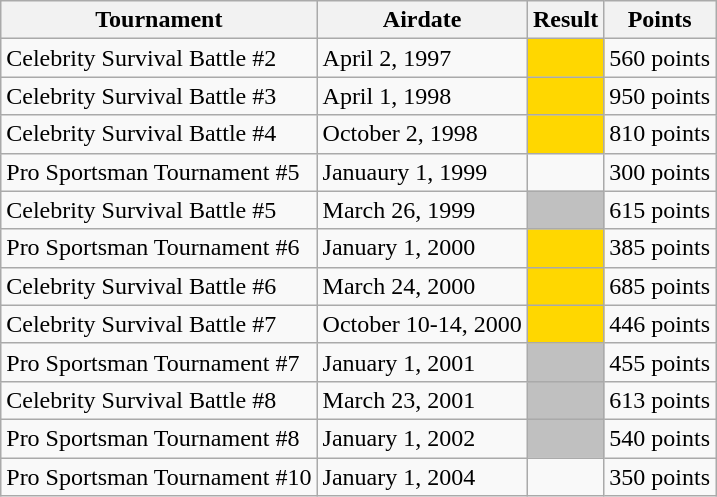<table class="wikitable sortable">
<tr>
<th>Tournament</th>
<th>Airdate</th>
<th>Result</th>
<th>Points</th>
</tr>
<tr>
<td>Celebrity Survival Battle #2</td>
<td>April 2, 1997</td>
<td style="background:gold;"></td>
<td>560 points </td>
</tr>
<tr>
<td>Celebrity Survival Battle #3</td>
<td>April 1, 1998</td>
<td style="background:gold;"></td>
<td>950 points </td>
</tr>
<tr>
<td>Celebrity Survival Battle #4</td>
<td>October 2, 1998</td>
<td style="background:gold;"></td>
<td>810 points </td>
</tr>
<tr>
<td>Pro Sportsman Tournament #5</td>
<td>Januaury 1, 1999</td>
<td></td>
<td>300 points </td>
</tr>
<tr>
<td>Celebrity Survival Battle #5</td>
<td>March 26, 1999</td>
<td style="background:silver;"></td>
<td>615 points </td>
</tr>
<tr>
<td>Pro Sportsman Tournament #6</td>
<td>January 1, 2000</td>
<td style="background:gold;"></td>
<td>385 points </td>
</tr>
<tr>
<td>Celebrity Survival Battle #6</td>
<td>March 24, 2000</td>
<td style="background:gold;"></td>
<td>685 points </td>
</tr>
<tr>
<td>Celebrity Survival Battle #7</td>
<td>October 10-14, 2000</td>
<td style="background:gold;"></td>
<td>446 points </td>
</tr>
<tr>
<td>Pro Sportsman Tournament #7</td>
<td>January 1, 2001</td>
<td style="background:silver;"></td>
<td>455 points </td>
</tr>
<tr>
<td>Celebrity Survival Battle #8</td>
<td>March 23, 2001</td>
<td style="background:silver;"></td>
<td>613 points </td>
</tr>
<tr>
<td>Pro Sportsman Tournament #8</td>
<td>January 1, 2002</td>
<td style="background:silver;"></td>
<td>540 points </td>
</tr>
<tr>
<td>Pro Sportsman Tournament #10</td>
<td>January 1, 2004</td>
<td></td>
<td>350 points </td>
</tr>
</table>
